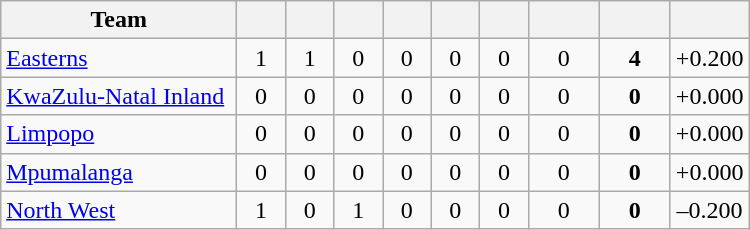<table class="wikitable" style="text-align:center">
<tr>
<th width="150">Team</th>
<th width="25"></th>
<th width="25"></th>
<th width="25"></th>
<th width="25"></th>
<th width="25"></th>
<th width="25"></th>
<th width="40"></th>
<th width="40"></th>
<th width="45"></th>
</tr>
<tr>
<td style="text-align:left"><a href='#'>Easterns</a></td>
<td>1</td>
<td>1</td>
<td>0</td>
<td>0</td>
<td>0</td>
<td>0</td>
<td>0</td>
<td><strong>4</strong></td>
<td>+0.200</td>
</tr>
<tr>
<td style="text-align:left"><a href='#'>KwaZulu-Natal Inland</a></td>
<td>0</td>
<td>0</td>
<td>0</td>
<td>0</td>
<td>0</td>
<td>0</td>
<td>0</td>
<td><strong>0</strong></td>
<td>+0.000</td>
</tr>
<tr>
<td style="text-align:left"><a href='#'>Limpopo</a></td>
<td>0</td>
<td>0</td>
<td>0</td>
<td>0</td>
<td>0</td>
<td>0</td>
<td>0</td>
<td><strong>0</strong></td>
<td>+0.000</td>
</tr>
<tr>
<td style="text-align:left"><a href='#'>Mpumalanga</a></td>
<td>0</td>
<td>0</td>
<td>0</td>
<td>0</td>
<td>0</td>
<td>0</td>
<td>0</td>
<td><strong>0</strong></td>
<td>+0.000</td>
</tr>
<tr>
<td style="text-align:left"><a href='#'>North West</a></td>
<td>1</td>
<td>0</td>
<td>1</td>
<td>0</td>
<td>0</td>
<td>0</td>
<td>0</td>
<td><strong>0</strong></td>
<td>–0.200</td>
</tr>
</table>
